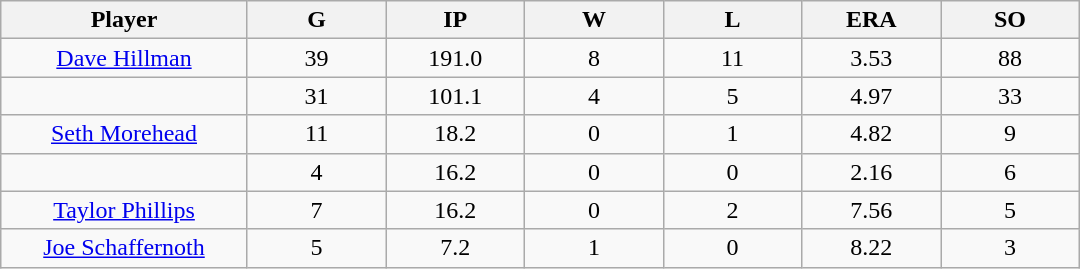<table class="wikitable sortable">
<tr>
<th bgcolor="#DDDDFF" width="16%">Player</th>
<th bgcolor="#DDDDFF" width="9%">G</th>
<th bgcolor="#DDDDFF" width="9%">IP</th>
<th bgcolor="#DDDDFF" width="9%">W</th>
<th bgcolor="#DDDDFF" width="9%">L</th>
<th bgcolor="#DDDDFF" width="9%">ERA</th>
<th bgcolor="#DDDDFF" width="9%">SO</th>
</tr>
<tr align="center">
<td><a href='#'>Dave Hillman</a></td>
<td>39</td>
<td>191.0</td>
<td>8</td>
<td>11</td>
<td>3.53</td>
<td>88</td>
</tr>
<tr align=center>
<td></td>
<td>31</td>
<td>101.1</td>
<td>4</td>
<td>5</td>
<td>4.97</td>
<td>33</td>
</tr>
<tr align="center">
<td><a href='#'>Seth Morehead</a></td>
<td>11</td>
<td>18.2</td>
<td>0</td>
<td>1</td>
<td>4.82</td>
<td>9</td>
</tr>
<tr align=center>
<td></td>
<td>4</td>
<td>16.2</td>
<td>0</td>
<td>0</td>
<td>2.16</td>
<td>6</td>
</tr>
<tr align="center">
<td><a href='#'>Taylor Phillips</a></td>
<td>7</td>
<td>16.2</td>
<td>0</td>
<td>2</td>
<td>7.56</td>
<td>5</td>
</tr>
<tr align=center>
<td><a href='#'>Joe Schaffernoth</a></td>
<td>5</td>
<td>7.2</td>
<td>1</td>
<td>0</td>
<td>8.22</td>
<td>3</td>
</tr>
</table>
